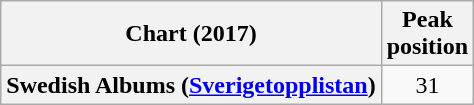<table class="wikitable plainrowheaders" style="text-align:center">
<tr>
<th scope="col">Chart (2017)</th>
<th scope="col">Peak<br> position</th>
</tr>
<tr>
<th scope="row">Swedish Albums (<a href='#'>Sverigetopplistan</a>)</th>
<td>31</td>
</tr>
</table>
